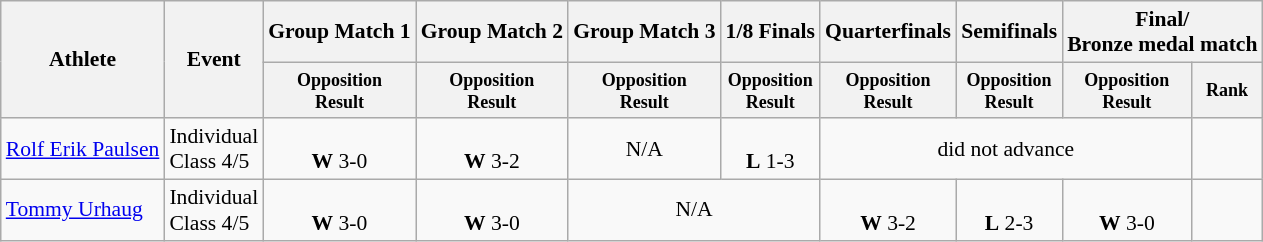<table class=wikitable style="font-size:90%">
<tr>
<th rowspan="2">Athlete</th>
<th rowspan="2">Event</th>
<th>Group Match 1</th>
<th>Group Match 2</th>
<th>Group Match 3</th>
<th>1/8 Finals</th>
<th>Quarterfinals</th>
<th>Semifinals</th>
<th colspan="2">Final/<br>Bronze medal match</th>
</tr>
<tr>
<th style="line-height:1em"><small>Opposition<br>Result</small></th>
<th style="line-height:1em"><small>Opposition<br>Result</small></th>
<th style="line-height:1em"><small>Opposition<br>Result</small></th>
<th style="line-height:1em"><small>Opposition<br>Result</small></th>
<th style="line-height:1em"><small>Opposition<br>Result</small></th>
<th style="line-height:1em"><small>Opposition<br>Result</small></th>
<th style="line-height:1em"><small>Opposition<br>Result</small></th>
<th style="line-height:1em"><small>Rank</small></th>
</tr>
<tr>
<td><a href='#'>Rolf Erik Paulsen</a></td>
<td>Individual<br>Class 4/5</td>
<td align="center"><br><strong>W</strong> 3-0</td>
<td align="center"><br><strong>W</strong> 3-2</td>
<td align="center">N/A</td>
<td align="center"><br><strong>L</strong> 1-3</td>
<td align="center" colspan="3">did not advance</td>
</tr>
<tr>
<td><a href='#'>Tommy Urhaug</a></td>
<td>Individual<br>Class 4/5</td>
<td align="center"><br><strong>W</strong> 3-0</td>
<td align="center"><br><strong>W</strong> 3-0</td>
<td align="center" colspan="2">N/A</td>
<td align="center"><br><strong>W</strong> 3-2</td>
<td align="center"><br><strong>L</strong> 2-3</td>
<td align="center"><br><strong>W</strong> 3-0</td>
<td align="center"></td>
</tr>
</table>
